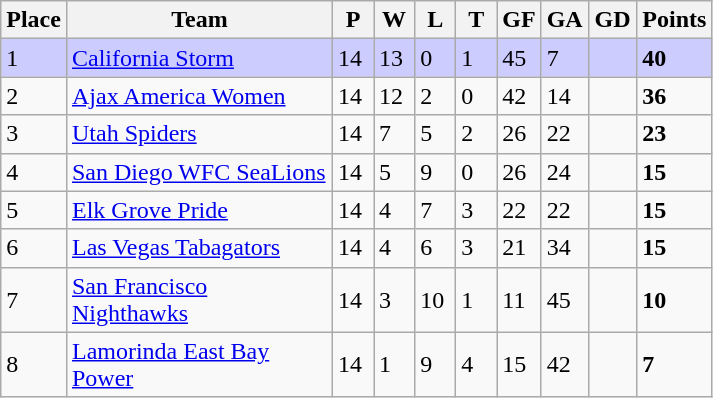<table class="wikitable">
<tr>
<th>Place</th>
<th width="170">Team</th>
<th width="20">P</th>
<th width="20">W</th>
<th width="20">L</th>
<th width="20">T</th>
<th width="20">GF</th>
<th width="20">GA</th>
<th width="25">GD</th>
<th>Points</th>
</tr>
<tr bgcolor=#ccccff>
<td>1</td>
<td><a href='#'>California Storm</a></td>
<td>14</td>
<td>13</td>
<td>0</td>
<td>1</td>
<td>45</td>
<td>7</td>
<td></td>
<td><strong>40</strong></td>
</tr>
<tr>
<td>2</td>
<td><a href='#'>Ajax America Women</a></td>
<td>14</td>
<td>12</td>
<td>2</td>
<td>0</td>
<td>42</td>
<td>14</td>
<td></td>
<td><strong>36</strong></td>
</tr>
<tr>
<td>3</td>
<td><a href='#'>Utah Spiders</a></td>
<td>14</td>
<td>7</td>
<td>5</td>
<td>2</td>
<td>26</td>
<td>22</td>
<td></td>
<td><strong>23</strong></td>
</tr>
<tr>
<td>4</td>
<td><a href='#'>San Diego WFC SeaLions</a></td>
<td>14</td>
<td>5</td>
<td>9</td>
<td>0</td>
<td>26</td>
<td>24</td>
<td></td>
<td><strong>15</strong></td>
</tr>
<tr>
<td>5</td>
<td><a href='#'>Elk Grove Pride</a></td>
<td>14</td>
<td>4</td>
<td>7</td>
<td>3</td>
<td>22</td>
<td>22</td>
<td></td>
<td><strong>15</strong></td>
</tr>
<tr>
<td>6</td>
<td><a href='#'>Las Vegas Tabagators</a></td>
<td>14</td>
<td>4</td>
<td>6</td>
<td>3</td>
<td>21</td>
<td>34</td>
<td></td>
<td><strong>15</strong></td>
</tr>
<tr>
<td>7</td>
<td><a href='#'>San Francisco Nighthawks</a></td>
<td>14</td>
<td>3</td>
<td>10</td>
<td>1</td>
<td>11</td>
<td>45</td>
<td></td>
<td><strong>10</strong></td>
</tr>
<tr>
<td>8</td>
<td><a href='#'>Lamorinda East Bay Power</a></td>
<td>14</td>
<td>1</td>
<td>9</td>
<td>4</td>
<td>15</td>
<td>42</td>
<td></td>
<td><strong>7</strong></td>
</tr>
</table>
